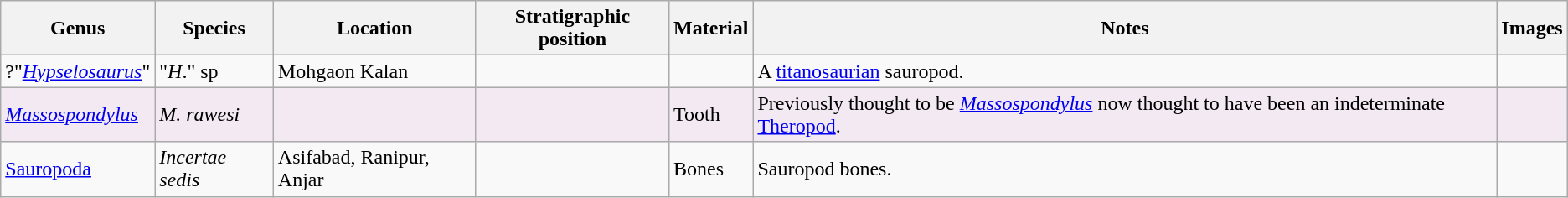<table class="wikitable" align="center">
<tr>
<th>Genus</th>
<th>Species</th>
<th>Location</th>
<th>Stratigraphic position</th>
<th>Material</th>
<th>Notes</th>
<th>Images</th>
</tr>
<tr>
<td>?"<em><a href='#'>Hypselosaurus</a></em>"</td>
<td>"<em>H</em>." sp</td>
<td>Mohgaon Kalan</td>
<td></td>
<td></td>
<td>A <a href='#'>titanosaurian</a> sauropod.</td>
<td></td>
</tr>
<tr>
<td style="background:#f3e9f3;"><em><a href='#'>Massospondylus</a></em></td>
<td style="background:#f3e9f3;"><em>M. rawesi</em></td>
<td style="background:#f3e9f3;"></td>
<td style="background:#f3e9f3;"></td>
<td style="background:#f3e9f3;">Tooth</td>
<td style="background:#f3e9f3;">Previously thought to be <em><a href='#'>Massospondylus</a></em> now thought to have been an indeterminate <a href='#'>Theropod</a>.</td>
<td style="background:#f3e9f3;"></td>
</tr>
<tr>
<td><a href='#'>Sauropoda</a></td>
<td><em>Incertae sedis</em></td>
<td>Asifabad, Ranipur, Anjar</td>
<td></td>
<td>Bones</td>
<td>Sauropod bones.</td>
<td></td>
</tr>
</table>
